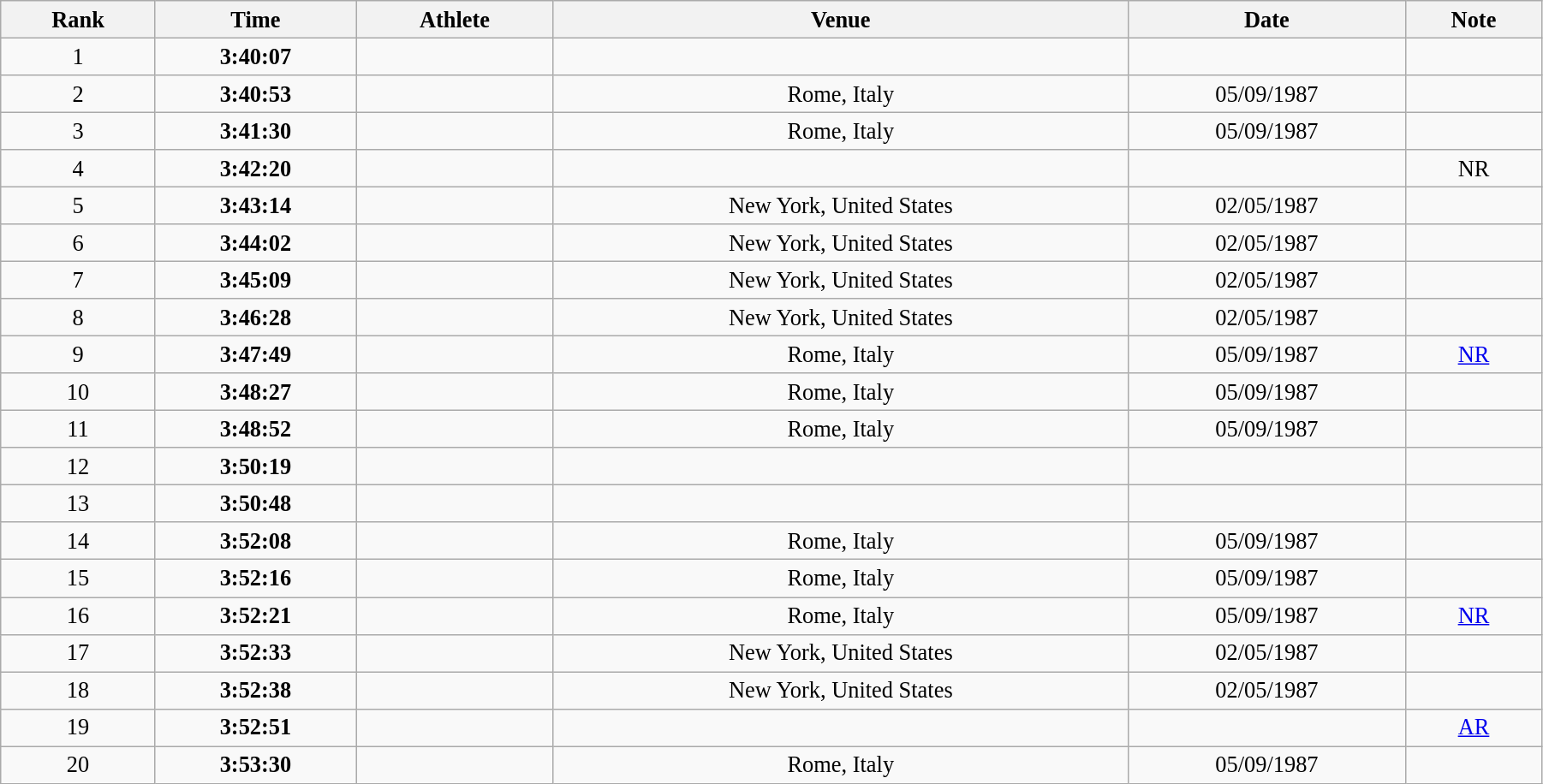<table class="wikitable" style=" text-align:center; font-size:110%;" width="95%">
<tr>
<th>Rank</th>
<th>Time</th>
<th>Athlete</th>
<th>Venue</th>
<th>Date</th>
<th>Note</th>
</tr>
<tr>
<td>1</td>
<td><strong>3:40:07</strong></td>
<td align=left></td>
<td></td>
<td></td>
<td></td>
</tr>
<tr>
<td>2</td>
<td><strong>3:40:53</strong></td>
<td align=left></td>
<td>Rome, Italy</td>
<td>05/09/1987</td>
<td></td>
</tr>
<tr>
<td>3</td>
<td><strong>3:41:30</strong></td>
<td align=left></td>
<td>Rome, Italy</td>
<td>05/09/1987</td>
<td></td>
</tr>
<tr>
<td>4</td>
<td><strong>3:42:20</strong></td>
<td align=left></td>
<td></td>
<td></td>
<td>NR</td>
</tr>
<tr>
<td>5</td>
<td><strong>3:43:14</strong></td>
<td align=left></td>
<td>New York, United States</td>
<td>02/05/1987</td>
<td></td>
</tr>
<tr>
<td>6</td>
<td><strong>3:44:02</strong></td>
<td align=left></td>
<td>New York, United States</td>
<td>02/05/1987</td>
<td></td>
</tr>
<tr>
<td>7</td>
<td><strong>3:45:09</strong></td>
<td align=left></td>
<td>New York, United States</td>
<td>02/05/1987</td>
<td></td>
</tr>
<tr>
<td>8</td>
<td><strong>3:46:28</strong></td>
<td align=left></td>
<td>New York, United States</td>
<td>02/05/1987</td>
<td></td>
</tr>
<tr>
<td>9</td>
<td><strong>3:47:49</strong></td>
<td align=left></td>
<td>Rome, Italy</td>
<td>05/09/1987</td>
<td><a href='#'>NR</a></td>
</tr>
<tr>
<td>10</td>
<td><strong>3:48:27</strong></td>
<td align=left></td>
<td>Rome, Italy</td>
<td>05/09/1987</td>
<td></td>
</tr>
<tr>
<td>11</td>
<td><strong>3:48:52</strong></td>
<td align=left></td>
<td>Rome, Italy</td>
<td>05/09/1987</td>
<td></td>
</tr>
<tr>
<td>12</td>
<td><strong>3:50:19</strong></td>
<td align=left></td>
<td></td>
<td></td>
<td></td>
</tr>
<tr>
<td>13</td>
<td><strong>3:50:48</strong></td>
<td align=left></td>
<td></td>
<td></td>
<td></td>
</tr>
<tr>
<td>14</td>
<td><strong>3:52:08</strong></td>
<td align=left></td>
<td>Rome, Italy</td>
<td>05/09/1987</td>
<td></td>
</tr>
<tr>
<td>15</td>
<td><strong>3:52:16</strong></td>
<td align=left></td>
<td>Rome, Italy</td>
<td>05/09/1987</td>
<td></td>
</tr>
<tr>
<td>16</td>
<td><strong>3:52:21</strong></td>
<td align=left></td>
<td>Rome, Italy</td>
<td>05/09/1987</td>
<td><a href='#'>NR</a></td>
</tr>
<tr>
<td>17</td>
<td><strong>3:52:33</strong></td>
<td align=left></td>
<td>New York, United States</td>
<td>02/05/1987</td>
<td></td>
</tr>
<tr>
<td>18</td>
<td><strong>3:52:38</strong></td>
<td align=left></td>
<td>New York, United States</td>
<td>02/05/1987</td>
<td></td>
</tr>
<tr>
<td>19</td>
<td><strong>3:52:51</strong></td>
<td align=left></td>
<td></td>
<td></td>
<td><a href='#'>AR</a></td>
</tr>
<tr>
<td>20</td>
<td><strong>3:53:30</strong></td>
<td align=left></td>
<td>Rome, Italy</td>
<td>05/09/1987</td>
<td></td>
</tr>
</table>
